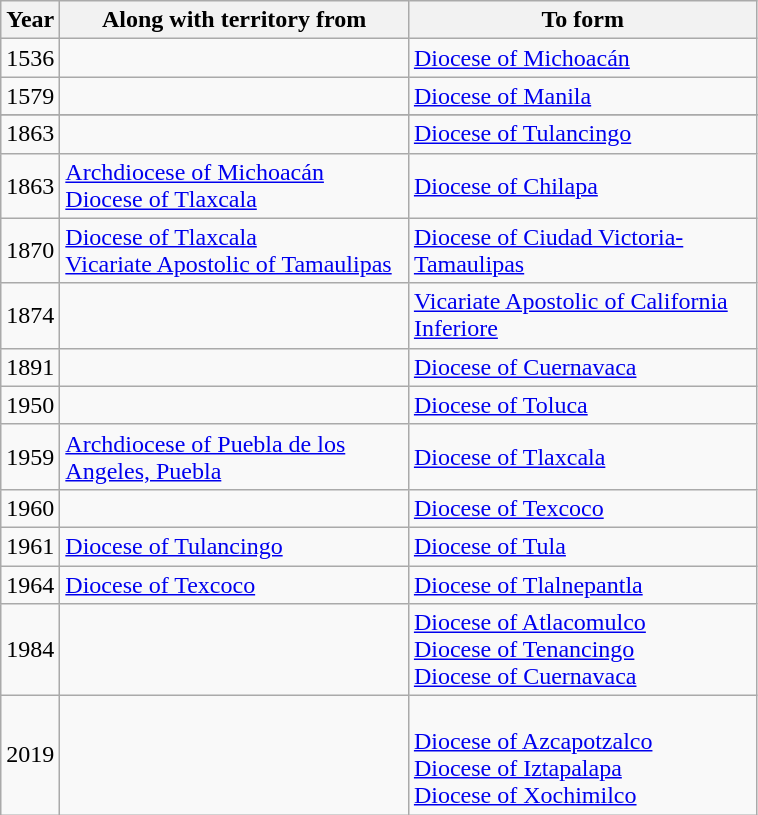<table class="wikitable">
<tr>
<th>Year</th>
<th width="225">Along with territory from</th>
<th width="225">To form</th>
</tr>
<tr valign="top">
<td>1536</td>
<td></td>
<td><a href='#'>Diocese of Michoacán</a></td>
</tr>
<tr>
<td>1579</td>
<td></td>
<td><a href='#'>Diocese of Manila</a></td>
</tr>
<tr>
</tr>
<tr | 1863 || >
</tr>
<tr>
<td>1863</td>
<td></td>
<td><a href='#'>Diocese of Tulancingo</a></td>
</tr>
<tr>
<td>1863</td>
<td><a href='#'>Archdiocese of Michoacán</a><br><a href='#'>Diocese of Tlaxcala</a></td>
<td><a href='#'>Diocese of Chilapa</a></td>
</tr>
<tr>
<td>1870</td>
<td><a href='#'>Diocese of Tlaxcala</a><br><a href='#'>Vicariate Apostolic of Tamaulipas</a></td>
<td><a href='#'>Diocese of Ciudad Victoria-Tamaulipas</a></td>
</tr>
<tr>
<td>1874</td>
<td></td>
<td><a href='#'>Vicariate Apostolic of California Inferiore</a></td>
</tr>
<tr>
<td>1891</td>
<td></td>
<td><a href='#'>Diocese of Cuernavaca</a></td>
</tr>
<tr>
<td>1950</td>
<td></td>
<td><a href='#'>Diocese of Toluca</a></td>
</tr>
<tr>
<td>1959</td>
<td><a href='#'>Archdiocese of Puebla de los Angeles, Puebla</a></td>
<td><a href='#'>Diocese of Tlaxcala</a></td>
</tr>
<tr>
<td>1960</td>
<td></td>
<td><a href='#'>Diocese of Texcoco</a></td>
</tr>
<tr>
<td>1961</td>
<td><a href='#'>Diocese of Tulancingo</a></td>
<td><a href='#'>Diocese of Tula</a></td>
</tr>
<tr>
<td>1964</td>
<td><a href='#'>Diocese of Texcoco</a></td>
<td><a href='#'>Diocese of Tlalnepantla</a></td>
</tr>
<tr>
<td>1984</td>
<td></td>
<td><a href='#'>Diocese of Atlacomulco</a><br><a href='#'>Diocese of Tenancingo</a><br><a href='#'>Diocese of Cuernavaca</a></td>
</tr>
<tr>
<td>2019</td>
<td></td>
<td><br><a href='#'>Diocese of Azcapotzalco</a><br><a href='#'>Diocese of Iztapalapa</a><br><a href='#'>Diocese of Xochimilco</a></td>
</tr>
</table>
